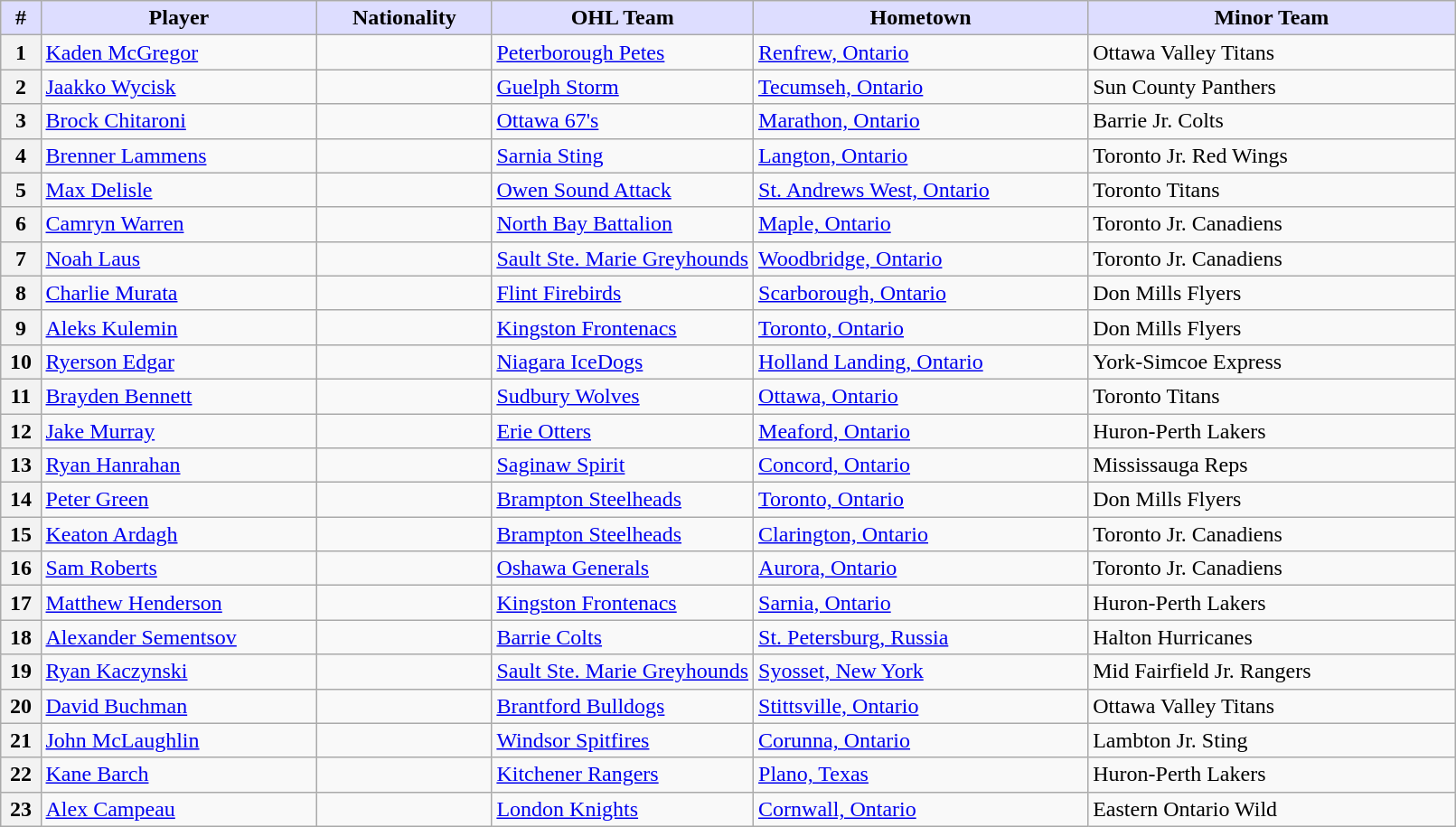<table class="wikitable">
<tr>
<th style="background:#ddf; width:2.75%;">#</th>
<th style="background:#ddf; width:19.0%;">Player</th>
<th style="background:#ddf; width:12.0%;">Nationality</th>
<th style="background:#ddf; width:18.0%;">OHL Team</th>
<th style="background:#ddf; width:23.0%;">Hometown</th>
<th style="background:#ddf; width:100.0%;">Minor Team</th>
</tr>
<tr>
<th>1</th>
<td><a href='#'>Kaden McGregor</a></td>
<td></td>
<td><a href='#'>Peterborough Petes</a></td>
<td><a href='#'>Renfrew, Ontario</a></td>
<td>Ottawa Valley Titans</td>
</tr>
<tr>
<th>2</th>
<td><a href='#'>Jaakko Wycisk</a></td>
<td></td>
<td><a href='#'>Guelph Storm</a></td>
<td><a href='#'>Tecumseh, Ontario</a></td>
<td>Sun County Panthers</td>
</tr>
<tr>
<th>3</th>
<td><a href='#'>Brock Chitaroni</a></td>
<td></td>
<td><a href='#'>Ottawa 67's</a></td>
<td><a href='#'>Marathon, Ontario</a></td>
<td>Barrie Jr. Colts</td>
</tr>
<tr>
<th>4</th>
<td><a href='#'>Brenner Lammens</a></td>
<td></td>
<td><a href='#'>Sarnia Sting</a></td>
<td><a href='#'>Langton, Ontario</a></td>
<td>Toronto Jr. Red Wings</td>
</tr>
<tr>
<th>5</th>
<td><a href='#'>Max Delisle</a></td>
<td></td>
<td><a href='#'>Owen Sound Attack</a></td>
<td><a href='#'>St. Andrews West, Ontario</a></td>
<td>Toronto Titans</td>
</tr>
<tr>
<th>6</th>
<td><a href='#'>Camryn Warren</a></td>
<td></td>
<td><a href='#'>North Bay Battalion</a></td>
<td><a href='#'>Maple, Ontario</a></td>
<td>Toronto Jr. Canadiens</td>
</tr>
<tr>
<th>7</th>
<td><a href='#'>Noah Laus</a></td>
<td></td>
<td><a href='#'>Sault Ste. Marie Greyhounds</a></td>
<td><a href='#'>Woodbridge, Ontario</a></td>
<td>Toronto Jr. Canadiens</td>
</tr>
<tr>
<th>8</th>
<td><a href='#'>Charlie Murata</a></td>
<td></td>
<td><a href='#'>Flint Firebirds</a></td>
<td><a href='#'>Scarborough, Ontario</a></td>
<td>Don Mills Flyers</td>
</tr>
<tr>
<th>9</th>
<td><a href='#'>Aleks Kulemin</a></td>
<td></td>
<td><a href='#'>Kingston Frontenacs</a></td>
<td><a href='#'>Toronto, Ontario</a></td>
<td>Don Mills Flyers</td>
</tr>
<tr>
<th>10</th>
<td><a href='#'>Ryerson Edgar</a></td>
<td></td>
<td><a href='#'>Niagara IceDogs</a></td>
<td><a href='#'>Holland Landing, Ontario</a></td>
<td>York-Simcoe Express</td>
</tr>
<tr>
<th>11</th>
<td><a href='#'>Brayden Bennett</a></td>
<td></td>
<td><a href='#'>Sudbury Wolves</a></td>
<td><a href='#'>Ottawa, Ontario</a></td>
<td>Toronto Titans</td>
</tr>
<tr>
<th>12</th>
<td><a href='#'>Jake Murray</a></td>
<td></td>
<td><a href='#'>Erie Otters</a></td>
<td><a href='#'>Meaford, Ontario</a></td>
<td>Huron-Perth Lakers</td>
</tr>
<tr>
<th>13</th>
<td><a href='#'>Ryan Hanrahan</a></td>
<td></td>
<td><a href='#'>Saginaw Spirit</a></td>
<td><a href='#'>Concord, Ontario</a></td>
<td>Mississauga Reps</td>
</tr>
<tr>
<th>14</th>
<td><a href='#'>Peter Green</a></td>
<td></td>
<td><a href='#'>Brampton Steelheads</a></td>
<td><a href='#'>Toronto, Ontario</a></td>
<td>Don Mills Flyers</td>
</tr>
<tr>
<th>15</th>
<td><a href='#'>Keaton Ardagh</a></td>
<td></td>
<td><a href='#'>Brampton Steelheads</a></td>
<td><a href='#'>Clarington, Ontario</a></td>
<td>Toronto Jr. Canadiens</td>
</tr>
<tr>
<th>16</th>
<td><a href='#'>Sam Roberts</a></td>
<td></td>
<td><a href='#'>Oshawa Generals</a></td>
<td><a href='#'>Aurora, Ontario</a></td>
<td>Toronto Jr. Canadiens</td>
</tr>
<tr>
<th>17</th>
<td><a href='#'>Matthew Henderson</a></td>
<td></td>
<td><a href='#'>Kingston Frontenacs</a></td>
<td><a href='#'>Sarnia, Ontario</a></td>
<td>Huron-Perth Lakers</td>
</tr>
<tr>
<th>18</th>
<td><a href='#'>Alexander Sementsov</a></td>
<td></td>
<td><a href='#'>Barrie Colts</a></td>
<td><a href='#'>St. Petersburg, Russia</a></td>
<td>Halton Hurricanes</td>
</tr>
<tr>
<th>19</th>
<td><a href='#'>Ryan Kaczynski</a></td>
<td></td>
<td><a href='#'>Sault Ste. Marie Greyhounds</a></td>
<td><a href='#'>Syosset, New York</a></td>
<td>Mid Fairfield Jr. Rangers</td>
</tr>
<tr>
<th>20</th>
<td><a href='#'>David Buchman</a></td>
<td></td>
<td><a href='#'>Brantford Bulldogs</a></td>
<td><a href='#'>Stittsville, Ontario</a></td>
<td>Ottawa Valley Titans</td>
</tr>
<tr>
<th>21</th>
<td><a href='#'>John McLaughlin</a></td>
<td></td>
<td><a href='#'>Windsor Spitfires</a></td>
<td><a href='#'>Corunna, Ontario</a></td>
<td>Lambton Jr. Sting</td>
</tr>
<tr>
<th>22</th>
<td><a href='#'>Kane Barch</a></td>
<td></td>
<td><a href='#'>Kitchener Rangers</a></td>
<td><a href='#'>Plano, Texas</a></td>
<td>Huron-Perth Lakers</td>
</tr>
<tr>
<th>23</th>
<td><a href='#'>Alex Campeau</a></td>
<td></td>
<td><a href='#'>London Knights</a></td>
<td><a href='#'>Cornwall, Ontario</a></td>
<td>Eastern Ontario Wild</td>
</tr>
</table>
